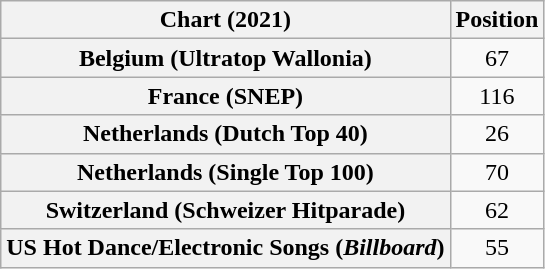<table class="wikitable sortable plainrowheaders" style="text-align:center">
<tr>
<th scope="col">Chart (2021)</th>
<th scope="col">Position</th>
</tr>
<tr>
<th scope="row">Belgium (Ultratop Wallonia)</th>
<td>67</td>
</tr>
<tr>
<th scope="row">France (SNEP)</th>
<td>116</td>
</tr>
<tr>
<th scope="row">Netherlands (Dutch Top 40)</th>
<td>26</td>
</tr>
<tr>
<th scope="row">Netherlands (Single Top 100)</th>
<td>70</td>
</tr>
<tr>
<th scope="row">Switzerland (Schweizer Hitparade)</th>
<td>62</td>
</tr>
<tr>
<th scope="row">US Hot Dance/Electronic Songs (<em>Billboard</em>)</th>
<td>55</td>
</tr>
</table>
